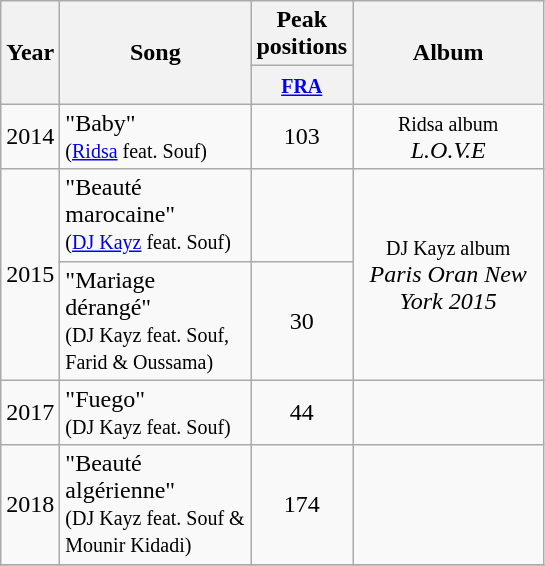<table class="wikitable">
<tr>
<th align="center" rowspan="2" width="10">Year</th>
<th align="center" rowspan="2" width="120">Song</th>
<th align="center" colspan="1" width="30">Peak positions</th>
<th align="center" rowspan="2" width="120">Album</th>
</tr>
<tr>
<th width="20"><small><a href='#'>FRA</a><br></small></th>
</tr>
<tr>
<td align="center" rowspan="1">2014</td>
<td>"Baby"<br><small>(<a href='#'>Ridsa</a> feat. Souf)</small></td>
<td align="center">103</td>
<td align="center"><small>Ridsa album</small><br> <em>L.O.V.E</em></td>
</tr>
<tr>
<td align="center" rowspan="2">2015</td>
<td>"Beauté marocaine"<br><small>(<a href='#'>DJ Kayz</a> feat. Souf)</small></td>
<td align="center"></td>
<td align="center" rowspan=2><small>DJ Kayz album</small><br><em>Paris Oran New York 2015</em></td>
</tr>
<tr>
<td>"Mariage dérangé"<br><small>(DJ Kayz feat. Souf, Farid & Oussama)</small></td>
<td align="center">30</td>
</tr>
<tr>
<td align="center" rowspan="1">2017</td>
<td>"Fuego"<br><small>(DJ Kayz feat. Souf)</small></td>
<td align="center">44</td>
<td align="center"></td>
</tr>
<tr>
<td align="center" rowspan="1">2018</td>
<td>"Beauté algérienne"  <br><small>(DJ Kayz feat. Souf & Mounir Kidadi)</small></td>
<td align="center">174</td>
<td align="center"></td>
</tr>
<tr>
</tr>
</table>
